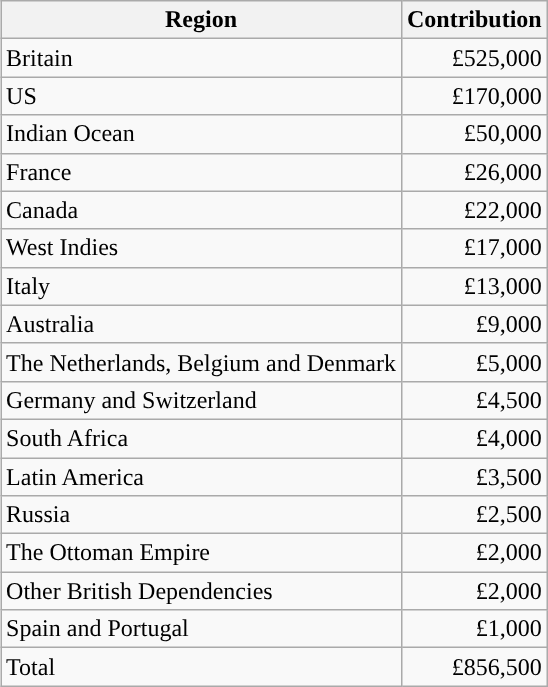<table class="wikitable" style="float:right">
<tr>
<th>Region</th>
<th>Contribution</th>
</tr>
<tr>
<td>Britain</td>
<td style="text-align:right;">£525,000</td>
</tr>
<tr>
<td>US</td>
<td style="text-align:right;">£170,000</td>
</tr>
<tr>
<td>Indian Ocean</td>
<td style="text-align:right;">£50,000</td>
</tr>
<tr>
<td>France</td>
<td style="text-align:right;">£26,000</td>
</tr>
<tr>
<td>Canada</td>
<td style="text-align:right;">£22,000</td>
</tr>
<tr>
<td>West Indies</td>
<td style="text-align:right;">£17,000</td>
</tr>
<tr>
<td>Italy</td>
<td style="text-align:right;">£13,000</td>
</tr>
<tr>
<td>Australia</td>
<td style="text-align:right;">£9,000</td>
</tr>
<tr>
<td>The Netherlands, Belgium and Denmark</td>
<td style="text-align:right;">£5,000</td>
</tr>
<tr>
<td>Germany and Switzerland</td>
<td style="text-align:right;">£4,500</td>
</tr>
<tr>
<td>South Africa</td>
<td style="text-align:right;">£4,000</td>
</tr>
<tr>
<td>Latin America</td>
<td style="text-align:right;">£3,500</td>
</tr>
<tr>
<td>Russia</td>
<td style="text-align:right;">£2,500</td>
</tr>
<tr>
<td>The Ottoman Empire</td>
<td style="text-align:right;">£2,000</td>
</tr>
<tr>
<td>Other British Dependencies</td>
<td style="text-align:right;">£2,000</td>
</tr>
<tr>
<td>Spain and Portugal</td>
<td style="text-align:right;">£1,000</td>
</tr>
<tr>
<td>Total</td>
<td style="text-align:right;">£856,500</td>
</tr>
</table>
